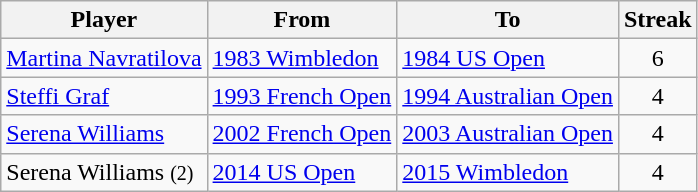<table class="wikitable nowrap" style="text-align:left">
<tr>
<th>Player</th>
<th>From</th>
<th>To</th>
<th>Streak</th>
</tr>
<tr>
<td style="text-align: left;"> <a href='#'>Martina Navratilova</a></td>
<td><a href='#'>1983 Wimbledon</a></td>
<td><a href='#'>1984 US Open</a></td>
<td style="text-align: center;">6</td>
</tr>
<tr>
<td style="text-align: left;"> <a href='#'>Steffi Graf</a></td>
<td><a href='#'>1993 French Open</a></td>
<td><a href='#'>1994 Australian Open</a></td>
<td style="text-align: center;">4</td>
</tr>
<tr>
<td style="text-align: left;"> <a href='#'>Serena Williams</a></td>
<td><a href='#'>2002 French Open</a></td>
<td><a href='#'>2003 Australian Open</a></td>
<td style="text-align: center;">4</td>
</tr>
<tr>
<td style="text-align: left;"> Serena Williams <small>(2)</small></td>
<td><a href='#'>2014 US Open</a></td>
<td><a href='#'>2015 Wimbledon</a></td>
<td style="text-align: center;">4</td>
</tr>
</table>
